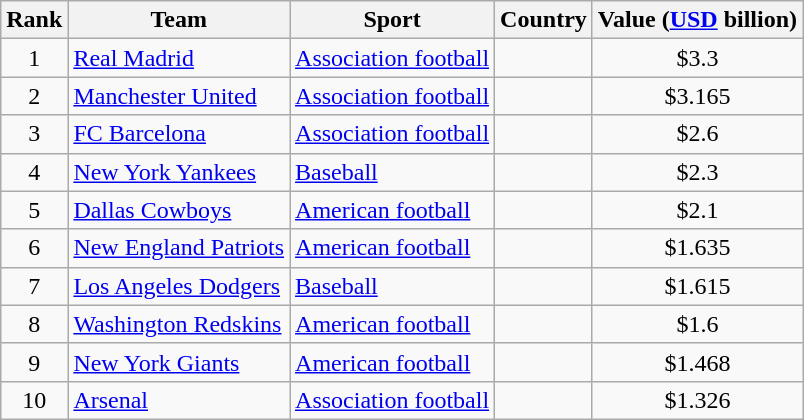<table class="sortable wikitable">
<tr>
<th>Rank</th>
<th>Team</th>
<th>Sport</th>
<th>Country</th>
<th>Value (<a href='#'>USD</a> billion)</th>
</tr>
<tr>
<td align="center">1</td>
<td><a href='#'>Real Madrid</a></td>
<td><a href='#'>Association football</a></td>
<td></td>
<td align="center">$3.3</td>
</tr>
<tr>
<td align="center">2</td>
<td><a href='#'>Manchester United</a></td>
<td><a href='#'>Association football</a></td>
<td></td>
<td align="center">$3.165</td>
</tr>
<tr>
<td align="center">3</td>
<td><a href='#'>FC Barcelona</a></td>
<td><a href='#'>Association football</a></td>
<td></td>
<td align="center">$2.6</td>
</tr>
<tr>
<td align="center">4</td>
<td><a href='#'>New York Yankees</a></td>
<td><a href='#'>Baseball</a></td>
<td></td>
<td align="center">$2.3</td>
</tr>
<tr>
<td align="center">5</td>
<td><a href='#'>Dallas Cowboys</a></td>
<td><a href='#'>American football</a></td>
<td></td>
<td align="center">$2.1</td>
</tr>
<tr>
<td align="center">6</td>
<td><a href='#'>New England Patriots</a></td>
<td><a href='#'>American football</a></td>
<td></td>
<td align="center">$1.635</td>
</tr>
<tr>
<td align="center">7</td>
<td><a href='#'>Los Angeles Dodgers</a></td>
<td><a href='#'>Baseball</a></td>
<td></td>
<td align="center">$1.615</td>
</tr>
<tr>
<td align="center">8</td>
<td><a href='#'>Washington Redskins</a></td>
<td><a href='#'>American football</a></td>
<td></td>
<td align="center">$1.6</td>
</tr>
<tr>
<td align="center">9</td>
<td><a href='#'>New York Giants</a></td>
<td><a href='#'>American football</a></td>
<td></td>
<td align="center">$1.468</td>
</tr>
<tr>
<td align="center">10</td>
<td><a href='#'>Arsenal</a></td>
<td><a href='#'>Association football</a></td>
<td></td>
<td align="center">$1.326</td>
</tr>
</table>
